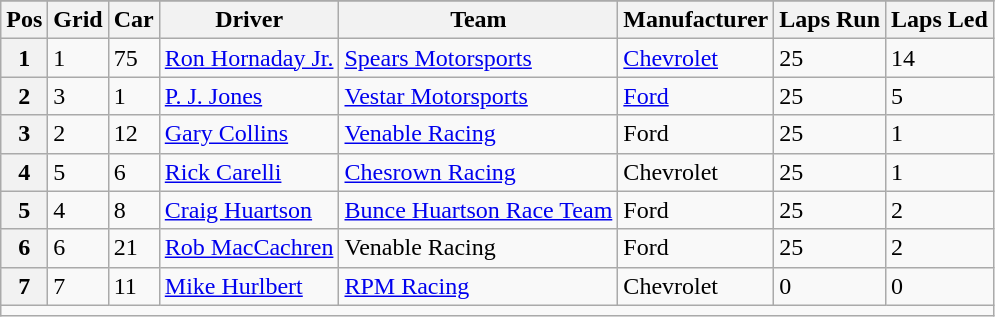<table class="sortable wikitable" border="1">
<tr>
</tr>
<tr>
<th scope="col">Pos</th>
<th scope="col">Grid</th>
<th scope="col">Car</th>
<th scope="col">Driver</th>
<th scope="col">Team</th>
<th scope="col">Manufacturer</th>
<th scope="col">Laps Run</th>
<th scope="col">Laps Led</th>
</tr>
<tr>
<th scope="row">1</th>
<td>1</td>
<td>75</td>
<td><a href='#'>Ron Hornaday Jr.</a></td>
<td><a href='#'>Spears Motorsports</a></td>
<td><a href='#'>Chevrolet</a></td>
<td>25</td>
<td>14</td>
</tr>
<tr>
<th scope="row">2</th>
<td>3</td>
<td>1</td>
<td><a href='#'>P. J. Jones</a></td>
<td><a href='#'>Vestar Motorsports</a></td>
<td><a href='#'>Ford</a></td>
<td>25</td>
<td>5</td>
</tr>
<tr>
<th scope="row">3</th>
<td>2</td>
<td>12</td>
<td><a href='#'>Gary Collins</a></td>
<td><a href='#'>Venable Racing</a></td>
<td>Ford</td>
<td>25</td>
<td>1</td>
</tr>
<tr>
<th scope="row">4</th>
<td>5</td>
<td>6</td>
<td><a href='#'>Rick Carelli</a></td>
<td><a href='#'>Chesrown Racing</a></td>
<td>Chevrolet</td>
<td>25</td>
<td>1</td>
</tr>
<tr>
<th scope="row">5</th>
<td>4</td>
<td>8</td>
<td><a href='#'>Craig Huartson</a></td>
<td><a href='#'>Bunce Huartson Race Team</a></td>
<td>Ford</td>
<td>25</td>
<td>2</td>
</tr>
<tr>
<th scope="row">6</th>
<td>6</td>
<td>21</td>
<td><a href='#'>Rob MacCachren</a></td>
<td>Venable Racing</td>
<td>Ford</td>
<td>25</td>
<td>2</td>
</tr>
<tr>
<th scope="row">7</th>
<td>7</td>
<td>11</td>
<td><a href='#'>Mike Hurlbert</a></td>
<td><a href='#'>RPM Racing</a></td>
<td>Chevrolet</td>
<td>0</td>
<td>0</td>
</tr>
<tr class="sortbottom">
<td colspan="9"></td>
</tr>
</table>
